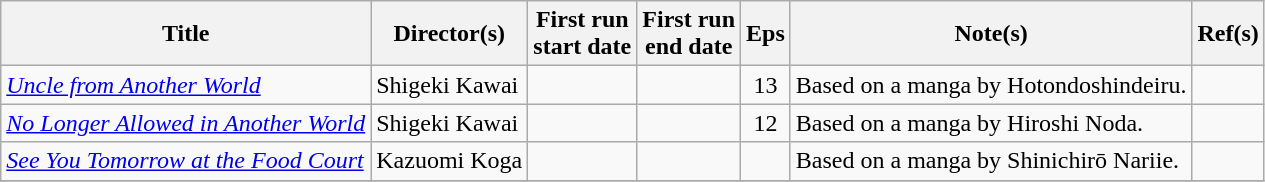<table class="wikitable sortable">
<tr>
<th scope="col">Title</th>
<th scope="col">Director(s)</th>
<th scope="col">First run<br>start date</th>
<th scope="col">First run<br>end date</th>
<th scope="col" class="unsortable">Eps</th>
<th scope="col" class="unsortable">Note(s)</th>
<th scope="col" class="unsortable">Ref(s)</th>
</tr>
<tr>
<td><em><a href='#'>Uncle from Another World</a></em></td>
<td>Shigeki Kawai</td>
<td></td>
<td></td>
<td style="text-align:center">13</td>
<td>Based on a manga by Hotondoshindeiru.</td>
<td style="text-align:center"></td>
</tr>
<tr>
<td><em><a href='#'>No Longer Allowed in Another World</a></em></td>
<td>Shigeki Kawai</td>
<td></td>
<td></td>
<td style="text-align:center">12</td>
<td>Based on a manga by Hiroshi Noda.</td>
<td style="text-align:center"></td>
</tr>
<tr>
<td><em><a href='#'>See You Tomorrow at the Food Court</a></em></td>
<td>Kazuomi Koga</td>
<td></td>
<td></td>
<td style="text-align:center"></td>
<td>Based on a manga by Shinichirō Nariie.</td>
<td style="text-align:center"></td>
</tr>
<tr>
</tr>
</table>
